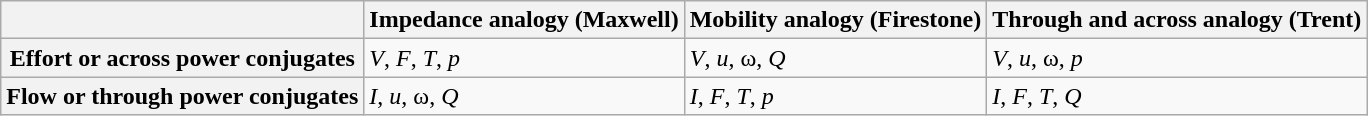<table class="wikitable">
<tr>
<th></th>
<th>Impedance analogy (Maxwell)</th>
<th>Mobility analogy (Firestone)</th>
<th>Through and across analogy (Trent)</th>
</tr>
<tr>
<th>Effort or across power conjugates</th>
<td><em>V</em>, <em>F</em>, <em>T</em>, <em>p</em></td>
<td><em>V</em>, <em>u</em>, ω, <em>Q</em></td>
<td><em>V</em>, <em>u</em>, ω, <em>p</em></td>
</tr>
<tr>
<th>Flow or through power conjugates</th>
<td><em>I</em>, <em>u</em>, ω, <em>Q</em></td>
<td><em>I</em>, <em>F</em>, <em>T</em>, <em>p</em></td>
<td><em>I</em>, <em>F</em>, <em>T</em>, <em>Q</em></td>
</tr>
</table>
